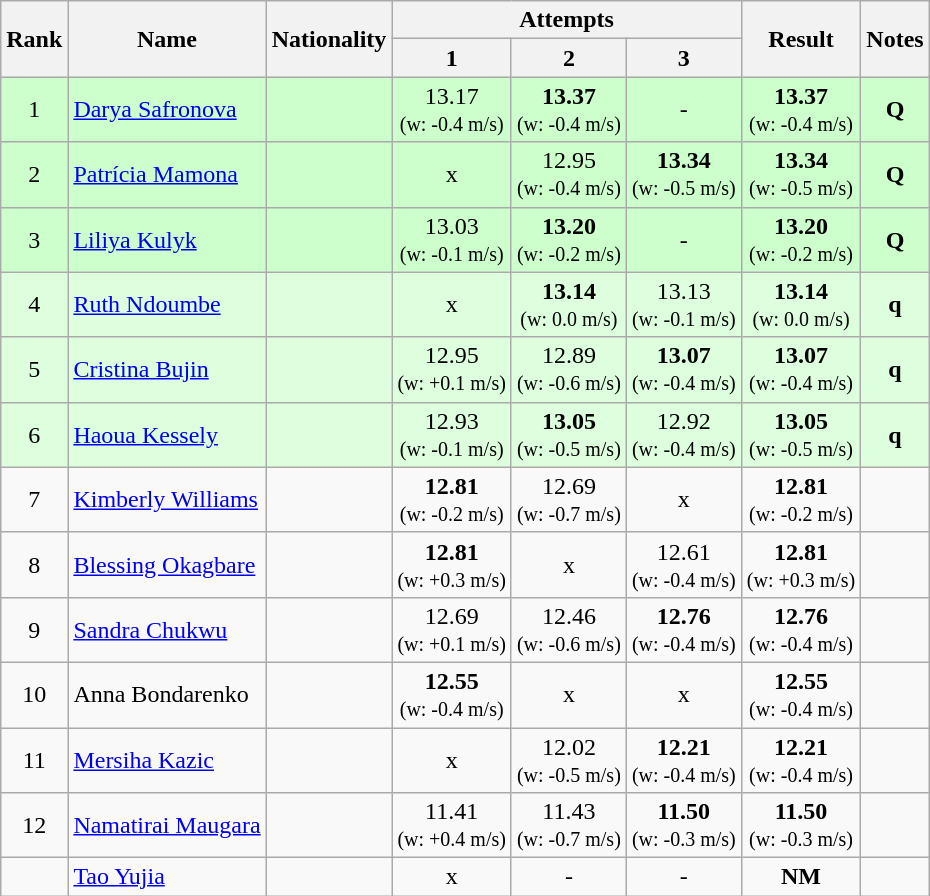<table class="wikitable sortable" style="text-align:center">
<tr>
<th rowspan=2>Rank</th>
<th rowspan=2>Name</th>
<th rowspan=2>Nationality</th>
<th colspan=3>Attempts</th>
<th rowspan=2>Result</th>
<th rowspan=2>Notes</th>
</tr>
<tr>
<th>1</th>
<th>2</th>
<th>3</th>
</tr>
<tr bgcolor=ccffcc>
<td>1</td>
<td align=left><a href='#'>Darya Safronova</a></td>
<td align=left></td>
<td>13.17<br><small>(w: -0.4 m/s)</small></td>
<td><strong>13.37</strong><br><small>(w: -0.4 m/s)</small></td>
<td>-</td>
<td><strong>13.37</strong> <br><small>(w: -0.4 m/s)</small></td>
<td><strong>Q</strong></td>
</tr>
<tr bgcolor=ccffcc>
<td>2</td>
<td align=left><a href='#'>Patrícia Mamona</a></td>
<td align=left></td>
<td>x</td>
<td>12.95<br><small>(w: -0.4 m/s)</small></td>
<td><strong>13.34</strong><br><small>(w: -0.5 m/s)</small></td>
<td><strong>13.34</strong> <br><small>(w: -0.5 m/s)</small></td>
<td><strong>Q</strong></td>
</tr>
<tr bgcolor=ccffcc>
<td>3</td>
<td align=left><a href='#'>Liliya Kulyk</a></td>
<td align=left></td>
<td>13.03<br><small>(w: -0.1 m/s)</small></td>
<td><strong>13.20</strong><br><small>(w: -0.2 m/s)</small></td>
<td>-</td>
<td><strong>13.20</strong> <br><small>(w: -0.2 m/s)</small></td>
<td><strong>Q</strong></td>
</tr>
<tr bgcolor=ddffdd>
<td>4</td>
<td align=left><a href='#'>Ruth Ndoumbe</a></td>
<td align=left></td>
<td>x</td>
<td><strong>13.14</strong><br><small>(w: 0.0 m/s)</small></td>
<td>13.13<br><small>(w: -0.1 m/s)</small></td>
<td><strong>13.14</strong> <br><small>(w: 0.0 m/s)</small></td>
<td><strong>q</strong></td>
</tr>
<tr bgcolor=ddffdd>
<td>5</td>
<td align=left><a href='#'>Cristina Bujin</a></td>
<td align=left></td>
<td>12.95<br><small>(w: +0.1 m/s)</small></td>
<td>12.89<br><small>(w: -0.6 m/s)</small></td>
<td><strong>13.07</strong><br><small>(w: -0.4 m/s)</small></td>
<td><strong>13.07</strong> <br><small>(w: -0.4 m/s)</small></td>
<td><strong>q</strong></td>
</tr>
<tr bgcolor=ddffdd>
<td>6</td>
<td align=left><a href='#'>Haoua Kessely</a></td>
<td align=left></td>
<td>12.93<br><small>(w: -0.1 m/s)</small></td>
<td><strong>13.05</strong><br><small>(w: -0.5 m/s)</small></td>
<td>12.92<br><small>(w: -0.4 m/s)</small></td>
<td><strong>13.05</strong> <br><small>(w: -0.5 m/s)</small></td>
<td><strong>q</strong></td>
</tr>
<tr>
<td>7</td>
<td align=left><a href='#'>Kimberly Williams</a></td>
<td align=left></td>
<td><strong>12.81</strong><br><small>(w: -0.2 m/s)</small></td>
<td>12.69<br><small>(w: -0.7 m/s)</small></td>
<td>x</td>
<td><strong>12.81</strong> <br><small>(w: -0.2 m/s)</small></td>
<td></td>
</tr>
<tr>
<td>8</td>
<td align=left><a href='#'>Blessing Okagbare</a></td>
<td align=left></td>
<td><strong>12.81</strong><br><small>(w: +0.3 m/s)</small></td>
<td>x</td>
<td>12.61<br><small>(w: -0.4 m/s)</small></td>
<td><strong>12.81</strong> <br><small>(w: +0.3 m/s)</small></td>
<td></td>
</tr>
<tr>
<td>9</td>
<td align=left><a href='#'>Sandra Chukwu</a></td>
<td align=left></td>
<td>12.69<br><small>(w: +0.1 m/s)</small></td>
<td>12.46<br><small>(w: -0.6 m/s)</small></td>
<td><strong>12.76</strong><br><small>(w: -0.4 m/s)</small></td>
<td><strong>12.76</strong> <br><small>(w: -0.4 m/s)</small></td>
<td></td>
</tr>
<tr>
<td>10</td>
<td align=left>Anna Bondarenko</td>
<td align=left></td>
<td><strong>12.55</strong><br><small>(w: -0.4 m/s)</small></td>
<td>x</td>
<td>x</td>
<td><strong>12.55</strong> <br><small>(w: -0.4 m/s)</small></td>
<td></td>
</tr>
<tr>
<td>11</td>
<td align=left><a href='#'>Mersiha Kazic</a></td>
<td align=left></td>
<td>x</td>
<td>12.02<br><small>(w: -0.5 m/s)</small></td>
<td><strong>12.21</strong><br><small>(w: -0.4 m/s)</small></td>
<td><strong>12.21</strong> <br><small>(w: -0.4 m/s)</small></td>
<td></td>
</tr>
<tr>
<td>12</td>
<td align=left><a href='#'>Namatirai Maugara</a></td>
<td align=left></td>
<td>11.41<br><small>(w: +0.4 m/s)</small></td>
<td>11.43<br><small>(w: -0.7 m/s)</small></td>
<td><strong>11.50</strong><br><small>(w: -0.3 m/s)</small></td>
<td><strong>11.50</strong> <br><small>(w: -0.3 m/s)</small></td>
<td></td>
</tr>
<tr>
<td></td>
<td align=left><a href='#'>Tao Yujia</a></td>
<td align=left></td>
<td>x</td>
<td>-</td>
<td>-</td>
<td><strong>NM</strong></td>
<td></td>
</tr>
</table>
